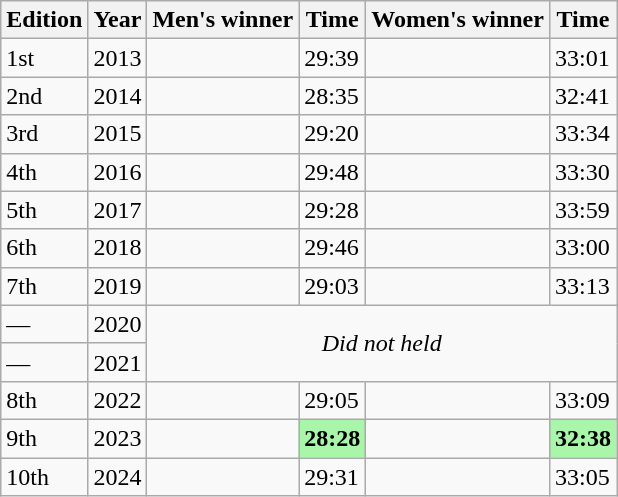<table class="wikitable sortable">
<tr>
<th>Edition</th>
<th>Year</th>
<th>Men's winner</th>
<th>Time</th>
<th>Women's winner</th>
<th>Time</th>
</tr>
<tr>
<td>1st</td>
<td>2013</td>
<td align=left></td>
<td>29:39</td>
<td align=left></td>
<td>33:01</td>
</tr>
<tr>
<td>2nd</td>
<td>2014</td>
<td align=left></td>
<td>28:35</td>
<td align=left></td>
<td>32:41</td>
</tr>
<tr>
<td>3rd</td>
<td>2015</td>
<td align=left></td>
<td>29:20</td>
<td align=left></td>
<td>33:34</td>
</tr>
<tr>
<td>4th</td>
<td>2016</td>
<td align=left></td>
<td>29:48</td>
<td align=left></td>
<td>33:30</td>
</tr>
<tr>
<td>5th</td>
<td>2017</td>
<td align=left></td>
<td>29:28</td>
<td align=left></td>
<td>33:59</td>
</tr>
<tr>
<td>6th</td>
<td>2018</td>
<td align=left></td>
<td>29:46</td>
<td align=left></td>
<td>33:00</td>
</tr>
<tr>
<td>7th</td>
<td>2019</td>
<td align=left></td>
<td>29:03</td>
<td align=left></td>
<td>33:13</td>
</tr>
<tr>
<td>—</td>
<td>2020</td>
<td colspan=4 rowspan=2 align=center><em>Did not held</em></td>
</tr>
<tr>
<td>—</td>
<td>2021</td>
</tr>
<tr>
<td>8th</td>
<td>2022</td>
<td align=left></td>
<td>29:05</td>
<td align=left></td>
<td>33:09</td>
</tr>
<tr>
<td>9th</td>
<td>2023</td>
<td align=left></td>
<td bgcolor=#A9F5A9><strong>28:28</strong></td>
<td align=left></td>
<td bgcolor=#A9F5A9><strong>32:38</strong></td>
</tr>
<tr>
<td>10th</td>
<td>2024</td>
<td align=left></td>
<td>29:31</td>
<td align=left></td>
<td>33:05</td>
</tr>
</table>
